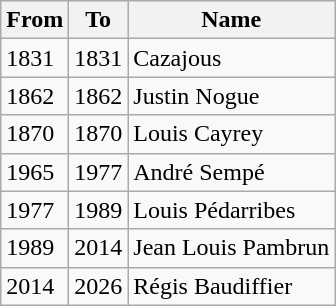<table class="wikitable">
<tr>
<th>From</th>
<th>To</th>
<th>Name</th>
</tr>
<tr>
<td>1831</td>
<td>1831</td>
<td>Cazajous</td>
</tr>
<tr>
<td>1862</td>
<td>1862</td>
<td>Justin Nogue</td>
</tr>
<tr>
<td>1870</td>
<td>1870</td>
<td>Louis Cayrey</td>
</tr>
<tr>
<td>1965</td>
<td>1977</td>
<td>André Sempé</td>
</tr>
<tr>
<td>1977</td>
<td>1989</td>
<td>Louis Pédarribes</td>
</tr>
<tr>
<td>1989</td>
<td>2014</td>
<td>Jean Louis Pambrun</td>
</tr>
<tr>
<td>2014</td>
<td>2026</td>
<td>Régis Baudiffier</td>
</tr>
</table>
